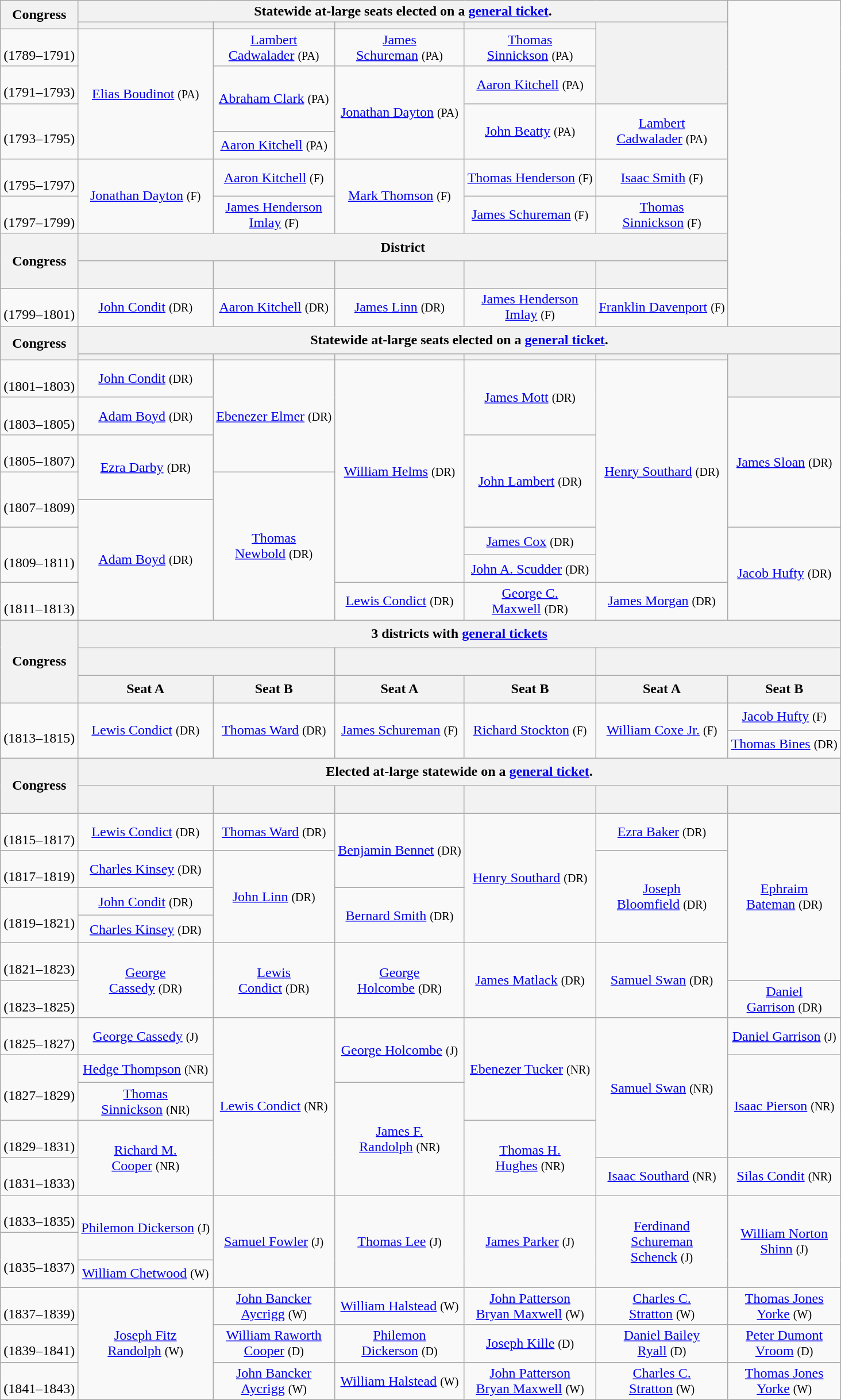<table class=wikitable style="text-align:center">
<tr>
<th rowspan=2>Cong­ress</th>
<th colspan=5>Statewide at-large seats elected on a <a href='#'>general ticket</a>.</th>
</tr>
<tr valign=top>
<th></th>
<th></th>
<th></th>
<th></th>
<th valign=bottom rowspan=3></th>
</tr>
<tr style="height:2em">
<td><strong></strong><br>(1789–1791)</td>
<td rowspan=4 ><a href='#'>Elias Boudinot</a> <small>(PA)</small></td>
<td><a href='#'>Lambert<br>Cadwalader</a> <small>(PA)</small></td>
<td><a href='#'>James<br>Schureman</a> <small>(PA)</small></td>
<td><a href='#'>Thomas<br>Sinnickson</a> <small>(PA)</small></td>
</tr>
<tr style="height:2em">
<td><strong></strong><br>(1791–1793)</td>
<td rowspan=2 ><a href='#'>Abraham Clark</a> <small>(PA)</small></td>
<td rowspan=3 ><a href='#'>Jonathan Dayton</a> <small>(PA)</small></td>
<td><a href='#'>Aaron Kitchell</a> <small>(PA)</small></td>
</tr>
<tr style="height:2em">
<td rowspan=2><strong></strong><br>(1793–1795)</td>
<td rowspan=2 ><a href='#'>John Beatty</a> <small>(PA)</small></td>
<td rowspan=2 ><a href='#'>Lambert<br>Cadwalader</a> <small>(PA)</small></td>
</tr>
<tr style="height:2em">
<td><a href='#'>Aaron Kitchell</a> <small>(PA)</small></td>
</tr>
<tr style="height:2em">
<td><strong></strong><br>(1795–1797)</td>
<td rowspan=2 ><a href='#'>Jonathan Dayton</a> <small>(F)</small></td>
<td><a href='#'>Aaron Kitchell</a> <small>(F)</small></td>
<td rowspan=2 ><a href='#'>Mark Thomson</a> <small>(F)</small></td>
<td><a href='#'>Thomas Henderson</a> <small>(F)</small></td>
<td><a href='#'>Isaac Smith</a> <small>(F)</small></td>
</tr>
<tr style="height:2em">
<td><strong></strong><br>(1797–1799)</td>
<td><a href='#'>James Henderson<br>Imlay</a> <small>(F)</small></td>
<td><a href='#'>James Schureman</a> <small>(F)</small></td>
<td><a href='#'>Thomas<br>Sinnickson</a> <small>(F)</small></td>
</tr>
<tr style="height:2em">
<th rowspan=2>Cong­ress</th>
<th colspan=5>District</th>
</tr>
<tr style="height:2em">
<th></th>
<th></th>
<th></th>
<th></th>
<th></th>
</tr>
<tr style="height:2em">
<td><strong></strong><br>(1799–1801)</td>
<td><a href='#'>John Condit</a> <small>(DR)</small></td>
<td><a href='#'>Aaron Kitchell</a> <small>(DR)</small></td>
<td><a href='#'>James Linn</a> <small>(DR)</small></td>
<td><a href='#'>James Henderson<br>Imlay</a> <small>(F)</small></td>
<td><a href='#'>Franklin Davenport</a> <small>(F)</small></td>
</tr>
<tr style="height:2em">
<th rowspan=2>Cong­ress</th>
<th colspan=6>Statewide at-large seats elected on a <a href='#'>general ticket</a>.</th>
</tr>
<tr valign=top>
<th></th>
<th></th>
<th></th>
<th></th>
<th></th>
<th valign=bottom rowspan=2></th>
</tr>
<tr style="height:2em">
<td><strong></strong><br>(1801–1803)</td>
<td><a href='#'>John Condit</a> <small>(DR)</small></td>
<td rowspan=3 ><a href='#'>Ebenezer Elmer</a> <small>(DR)</small></td>
<td rowspan=7 ><a href='#'>William Helms</a> <small>(DR)</small></td>
<td rowspan=2 ><a href='#'>James Mott</a> <small>(DR)</small></td>
<td rowspan=7 ><a href='#'>Henry Southard</a> <small>(DR)</small></td>
</tr>
<tr style="height:2em">
<td><strong></strong><br>(1803–1805)</td>
<td><a href='#'>Adam Boyd</a> <small>(DR)</small></td>
<td rowspan=4 ><a href='#'>James Sloan</a> <small>(DR)</small></td>
</tr>
<tr style="height:2em">
<td><strong></strong><br>(1805–1807)</td>
<td rowspan=2 ><a href='#'>Ezra Darby</a> <small>(DR)</small></td>
<td rowspan= 3 ><a href='#'>John Lambert</a> <small>(DR)</small></td>
</tr>
<tr style="height:2em">
<td rowspan=2><strong></strong><br>(1807–1809)</td>
<td rowspan=5 ><a href='#'>Thomas<br>Newbold</a> <small>(DR)</small></td>
</tr>
<tr style="height:2em">
<td rowspan=4 ><a href='#'>Adam Boyd</a> <small>(DR)</small></td>
</tr>
<tr style="height:2em">
<td rowspan=2><strong></strong><br>(1809–1811)</td>
<td><a href='#'>James Cox</a> <small>(DR)</small></td>
<td rowspan=3 ><a href='#'>Jacob Hufty</a> <small>(DR)</small></td>
</tr>
<tr style="height:2em">
<td><a href='#'>John A. Scudder</a> <small>(DR)</small></td>
</tr>
<tr style="height:2em">
<td><strong></strong><br>(1811–1813)</td>
<td><a href='#'>Lewis Condict</a> <small>(DR)</small></td>
<td><a href='#'>George C.<br>Maxwell</a> <small>(DR)</small></td>
<td><a href='#'>James Morgan</a> <small>(DR)</small></td>
</tr>
<tr style="height:2em">
<th rowspan=3>Cong­ress</th>
<th colspan=6>3 districts with <a href='#'>general tickets</a></th>
</tr>
<tr style="height:2em">
<th colspan=2></th>
<th colspan=2></th>
<th colspan=2></th>
</tr>
<tr style="height:2em">
<th>Seat A</th>
<th>Seat B</th>
<th>Seat A</th>
<th>Seat B</th>
<th>Seat A</th>
<th>Seat B</th>
</tr>
<tr style="height:2em">
<td rowspan=2><strong></strong><br>(1813–1815)</td>
<td rowspan=2 ><a href='#'>Lewis Condict</a> <small>(DR)</small></td>
<td rowspan=2 ><a href='#'>Thomas Ward</a> <small>(DR)</small></td>
<td rowspan=2 ><a href='#'>James Schureman</a> <small>(F)</small></td>
<td rowspan=2 ><a href='#'>Richard Stockton</a> <small>(F)</small></td>
<td rowspan=2 ><a href='#'>William Coxe Jr.</a> <small>(F)</small></td>
<td><a href='#'>Jacob Hufty</a> <small>(F)</small></td>
</tr>
<tr style="height:2em">
<td><a href='#'>Thomas Bines</a> <small>(DR)</small></td>
</tr>
<tr style="height:2em">
<th rowspan=2>Cong­ress</th>
<th colspan=6>Elected at-large statewide on a <a href='#'>general ticket</a>.</th>
</tr>
<tr style="height:2em">
<th></th>
<th></th>
<th></th>
<th></th>
<th></th>
<th></th>
</tr>
<tr style="height:2em">
<td><strong></strong><br>(1815–1817)</td>
<td><a href='#'>Lewis Condict</a> <small>(DR)</small></td>
<td><a href='#'>Thomas Ward</a> <small>(DR)</small></td>
<td rowspan=2 ><a href='#'>Benjamin Bennet</a> <small>(DR)</small></td>
<td rowspan=4 ><a href='#'>Henry Southard</a> <small>(DR)</small></td>
<td><a href='#'>Ezra Baker</a> <small>(DR)</small></td>
<td rowspan=5 ><a href='#'>Ephraim<br>Bateman</a> <small>(DR)</small></td>
</tr>
<tr style="height:2em">
<td><strong></strong><br>(1817–1819)</td>
<td><a href='#'>Charles Kinsey</a> <small>(DR)</small></td>
<td rowspan=3 ><a href='#'>John Linn</a> <small>(DR)</small></td>
<td rowspan=3 ><a href='#'>Joseph<br>Bloomfield</a> <small>(DR)</small></td>
</tr>
<tr style="height:2em">
<td rowspan=2><strong></strong><br>(1819–1821)</td>
<td><a href='#'>John Condit</a> <small>(DR)</small></td>
<td rowspan=2 ><a href='#'>Bernard Smith</a> <small>(DR)</small></td>
</tr>
<tr style="height:2em">
<td><a href='#'>Charles Kinsey</a> <small>(DR)</small></td>
</tr>
<tr style="height:2em">
<td><strong></strong><br>(1821–1823)</td>
<td rowspan=2 ><a href='#'>George<br>Cassedy</a> <small>(DR)</small></td>
<td rowspan=2 ><a href='#'>Lewis<br>Condict</a> <small>(DR)</small></td>
<td rowspan=2 ><a href='#'>George<br>Holcombe</a> <small>(DR)</small></td>
<td rowspan=2 ><a href='#'>James Matlack</a> <small>(DR)</small></td>
<td rowspan=2 ><a href='#'>Samuel Swan</a> <small>(DR)</small></td>
</tr>
<tr style="height:2em">
<td><strong></strong><br>(1823–1825)</td>
<td><a href='#'>Daniel<br>Garrison</a> <small>(DR)</small></td>
</tr>
<tr style="height:2em">
<td><strong></strong><br>(1825–1827)</td>
<td><a href='#'>George Cassedy</a> <small>(J)</small></td>
<td rowspan=5 ><a href='#'>Lewis Condict</a> <small>(NR)</small></td>
<td rowspan=2 ><a href='#'>George Holcombe</a> <small>(J)</small></td>
<td rowspan=3 ><a href='#'>Ebenezer Tucker</a> <small>(NR)</small></td>
<td rowspan=4 ><a href='#'>Samuel Swan</a> <small>(NR)</small></td>
<td><a href='#'>Daniel Garrison</a> <small>(J)</small></td>
</tr>
<tr style="height:2em">
<td rowspan=2><strong></strong><br>(1827–1829)</td>
<td><a href='#'>Hedge Thompson</a> <small>(NR)</small></td>
<td rowspan=3 ><a href='#'>Isaac Pierson</a> <small>(NR)</small></td>
</tr>
<tr style="height:2em">
<td><a href='#'>Thomas<br>Sinnickson</a> <small>(NR)</small></td>
<td rowspan=3 ><a href='#'>James F.<br>Randolph</a> <small>(NR)</small></td>
</tr>
<tr style="height:2em">
<td><strong></strong><br>(1829–1831)</td>
<td rowspan=2 ><a href='#'>Richard M.<br>Cooper</a> <small>(NR)</small></td>
<td rowspan=2 ><a href='#'>Thomas H.<br>Hughes</a> <small>(NR)</small></td>
</tr>
<tr style="height:2em">
<td><strong></strong><br>(1831–1833)</td>
<td><a href='#'>Isaac Southard</a> <small>(NR)</small></td>
<td><a href='#'>Silas Condit</a> <small>(NR)</small></td>
</tr>
<tr style="height:2em">
<td><strong></strong><br>(1833–1835)</td>
<td rowspan=2 ><a href='#'>Philemon Dickerson</a> <small>(J)</small></td>
<td rowspan=3 ><a href='#'>Samuel Fowler</a> <small>(J)</small></td>
<td rowspan=3 ><a href='#'>Thomas Lee</a> <small>(J)</small></td>
<td rowspan=3 ><a href='#'>James Parker</a> <small>(J)</small></td>
<td rowspan=3 ><a href='#'>Ferdinand<br>Schureman<br>Schenck</a> <small>(J)</small></td>
<td rowspan=3 ><a href='#'>William Norton<br>Shinn</a> <small>(J)</small></td>
</tr>
<tr style="height:2em">
<td rowspan=2><strong></strong><br>(1835–1837)</td>
</tr>
<tr style="height:2em">
<td><a href='#'>William Chetwood</a> <small>(W)</small></td>
</tr>
<tr style="height:2em">
<td><strong></strong><br>(1837–1839)</td>
<td rowspan=3 ><a href='#'>Joseph Fitz<br>Randolph</a> <small>(W)</small></td>
<td><a href='#'>John Bancker<br>Aycrigg</a> <small>(W)</small></td>
<td><a href='#'>William Halstead</a> <small>(W)</small></td>
<td><a href='#'>John Patterson<br>Bryan Maxwell</a> <small>(W)</small></td>
<td><a href='#'>Charles C.<br>Stratton</a> <small>(W)</small></td>
<td><a href='#'>Thomas Jones<br>Yorke</a> <small>(W)</small></td>
</tr>
<tr style="height:2em">
<td><strong></strong><br>(1839–1841)</td>
<td><a href='#'>William Raworth<br>Cooper</a> <small>(D)</small></td>
<td><a href='#'>Philemon<br>Dickerson</a> <small>(D)</small></td>
<td><a href='#'>Joseph Kille</a> <small>(D)</small></td>
<td><a href='#'>Daniel Bailey<br>Ryall</a> <small>(D)</small></td>
<td><a href='#'>Peter Dumont<br>Vroom</a> <small>(D)</small></td>
</tr>
<tr style="height:2em">
<td><strong></strong><br>(1841–1843)</td>
<td><a href='#'>John Bancker<br>Aycrigg</a> <small>(W)</small></td>
<td><a href='#'>William Halstead</a> <small>(W)</small></td>
<td><a href='#'>John Patterson<br>Bryan Maxwell</a> <small>(W)</small></td>
<td><a href='#'>Charles C.<br>Stratton</a> <small>(W)</small></td>
<td><a href='#'>Thomas Jones<br>Yorke</a> <small>(W)</small></td>
</tr>
</table>
